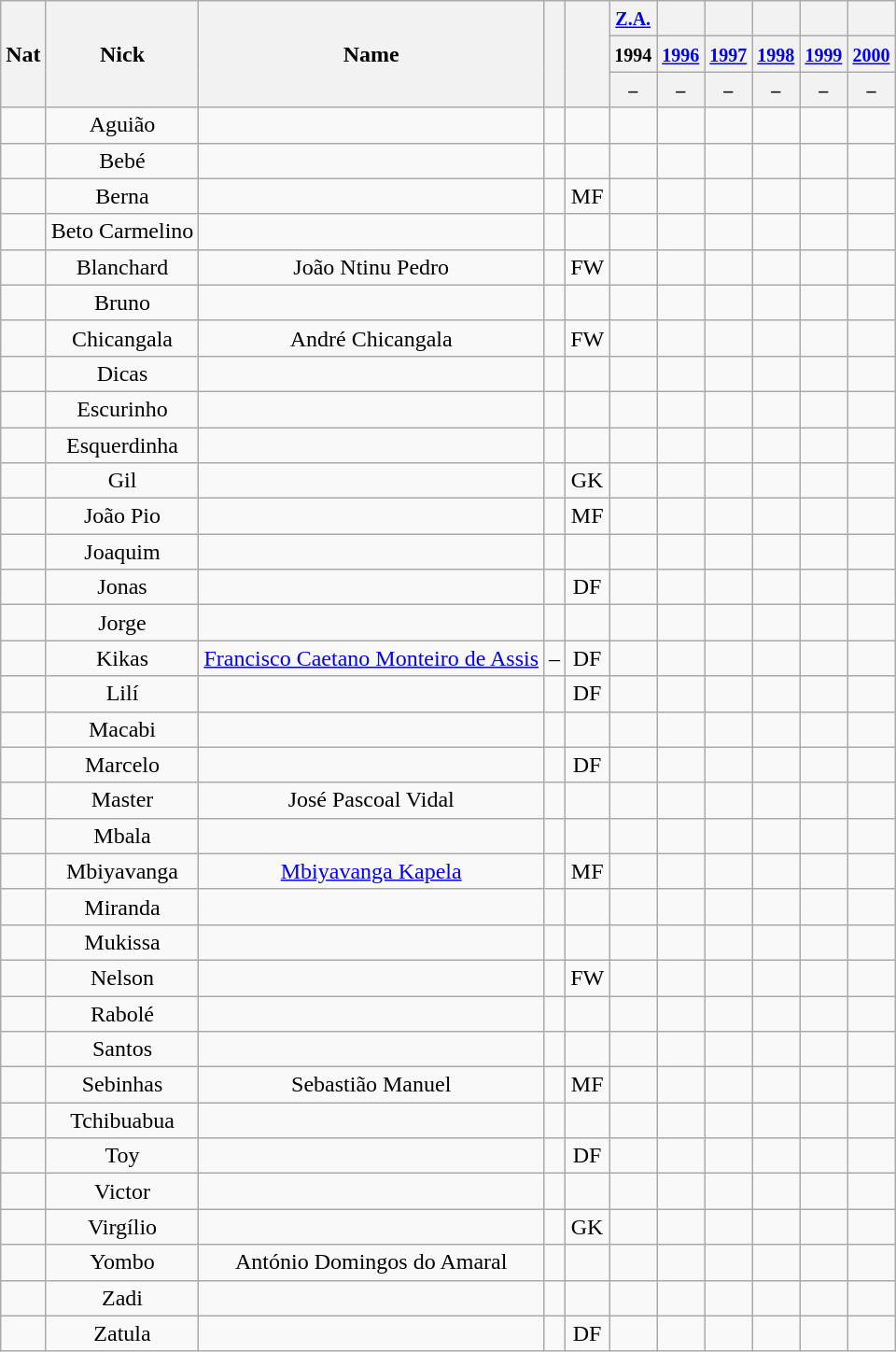<table class="wikitable plainrowheaders sortable" style="text-align:center">
<tr>
<th scope="col" rowspan="3">Nat</th>
<th scope="col" rowspan="3">Nick</th>
<th scope="col" rowspan="3">Name</th>
<th scope="col" rowspan="3"></th>
<th scope="col" rowspan="3"></th>
<th colspan="1"><small><a href='#'>Z.A.</a></small></th>
<th colspan="1"><small></small></th>
<th colspan="1"><small></small></th>
<th colspan="1"><small></small></th>
<th colspan="1"><small></small></th>
<th colspan="1"><small></small></th>
</tr>
<tr>
<th colspan="1"><small>1994</small></th>
<th colspan="1"><small><a href='#'>1996</a></small></th>
<th colspan="1"><small><a href='#'>1997</a></small></th>
<th colspan="1"><small><a href='#'>1998</a></small></th>
<th colspan="1"><small><a href='#'>1999</a></small></th>
<th colspan="1"><small><a href='#'>2000</a></small></th>
</tr>
<tr>
<th scope="col" rowspan="1"><small>–</small></th>
<th scope="col" rowspan="1"><small>–</small></th>
<th scope="col" rowspan="1"><small>–</small></th>
<th scope="col" rowspan="1"><small>–</small></th>
<th scope="col" rowspan="1"><small>–</small></th>
<th scope="col" rowspan="1"><small>–</small></th>
</tr>
<tr>
<td></td>
<td>Aguião</td>
<td></td>
<td></td>
<td></td>
<td></td>
<td></td>
<td></td>
<td></td>
<td></td>
<td></td>
</tr>
<tr>
<td></td>
<td>Bebé</td>
<td></td>
<td></td>
<td></td>
<td></td>
<td></td>
<td></td>
<td></td>
<td></td>
<td></td>
</tr>
<tr>
<td></td>
<td>Berna</td>
<td></td>
<td></td>
<td data-sort-value="3">MF</td>
<td></td>
<td></td>
<td></td>
<td></td>
<td></td>
<td></td>
</tr>
<tr>
<td></td>
<td>Beto Carmelino</td>
<td></td>
<td></td>
<td></td>
<td></td>
<td></td>
<td></td>
<td></td>
<td></td>
<td></td>
</tr>
<tr>
<td></td>
<td>Blanchard</td>
<td>João Ntinu Pedro</td>
<td></td>
<td>FW</td>
<td></td>
<td></td>
<td></td>
<td></td>
<td></td>
<td></td>
</tr>
<tr>
<td></td>
<td>Bruno</td>
<td></td>
<td></td>
<td></td>
<td></td>
<td></td>
<td></td>
<td></td>
<td></td>
<td></td>
</tr>
<tr>
<td></td>
<td>Chicangala</td>
<td>André Chicangala</td>
<td></td>
<td>FW</td>
<td></td>
<td></td>
<td></td>
<td></td>
<td></td>
<td></td>
</tr>
<tr>
<td></td>
<td>Dicas</td>
<td></td>
<td></td>
<td></td>
<td></td>
<td></td>
<td></td>
<td></td>
<td></td>
<td></td>
</tr>
<tr>
<td></td>
<td>Escurinho</td>
<td></td>
<td></td>
<td></td>
<td></td>
<td></td>
<td></td>
<td></td>
<td></td>
<td></td>
</tr>
<tr>
<td></td>
<td>Esquerdinha</td>
<td></td>
<td></td>
<td></td>
<td></td>
<td></td>
<td></td>
<td></td>
<td></td>
<td></td>
</tr>
<tr>
<td></td>
<td>Gil</td>
<td></td>
<td></td>
<td data-sort-value="1">GK</td>
<td></td>
<td></td>
<td></td>
<td></td>
<td></td>
<td></td>
</tr>
<tr>
<td></td>
<td>João Pio</td>
<td></td>
<td></td>
<td data-sort-value="3">MF</td>
<td></td>
<td></td>
<td></td>
<td></td>
<td></td>
<td></td>
</tr>
<tr>
<td></td>
<td>Joaquim</td>
<td></td>
<td></td>
<td></td>
<td></td>
<td></td>
<td></td>
<td></td>
<td></td>
<td></td>
</tr>
<tr>
<td></td>
<td>Jonas</td>
<td></td>
<td></td>
<td data-sort-value="2">DF</td>
<td></td>
<td></td>
<td></td>
<td></td>
<td></td>
<td></td>
</tr>
<tr>
<td></td>
<td>Jorge</td>
<td></td>
<td></td>
<td></td>
<td></td>
<td></td>
<td></td>
<td></td>
<td></td>
<td></td>
</tr>
<tr>
<td></td>
<td>Kikas</td>
<td><a href='#'>Francisco Caetano Monteiro de Assis</a></td>
<td data-sort-value="40">–</td>
<td data-sort-value="2">DF</td>
<td></td>
<td></td>
<td></td>
<td></td>
<td></td>
<td></td>
</tr>
<tr>
<td></td>
<td>Lilí</td>
<td></td>
<td></td>
<td data-sort-value="2">DF</td>
<td></td>
<td></td>
<td></td>
<td></td>
<td></td>
<td></td>
</tr>
<tr>
<td></td>
<td>Macabi</td>
<td></td>
<td></td>
<td></td>
<td></td>
<td></td>
<td></td>
<td></td>
<td></td>
<td></td>
</tr>
<tr>
<td></td>
<td>Marcelo</td>
<td></td>
<td></td>
<td data-sort-value="2">DF</td>
<td></td>
<td></td>
<td></td>
<td></td>
<td></td>
<td></td>
</tr>
<tr>
<td></td>
<td>Master</td>
<td>José Pascoal Vidal</td>
<td></td>
<td></td>
<td></td>
<td></td>
<td></td>
<td></td>
<td></td>
<td></td>
</tr>
<tr>
<td></td>
<td>Mbala</td>
<td></td>
<td></td>
<td></td>
<td></td>
<td></td>
<td></td>
<td></td>
<td></td>
</tr>
<tr>
<td></td>
<td>Mbiyavanga</td>
<td><a href='#'>Mbiyavanga Kapela</a></td>
<td></td>
<td data-sort-value="3">MF</td>
<td></td>
<td></td>
<td></td>
<td></td>
<td></td>
<td></td>
</tr>
<tr>
<td></td>
<td>Miranda</td>
<td></td>
<td></td>
<td></td>
<td></td>
<td></td>
<td></td>
<td></td>
<td></td>
<td></td>
</tr>
<tr>
<td></td>
<td>Mukissa</td>
<td></td>
<td></td>
<td></td>
<td></td>
<td></td>
<td></td>
<td></td>
<td></td>
<td></td>
</tr>
<tr>
<td></td>
<td>Nelson</td>
<td></td>
<td></td>
<td>FW</td>
<td></td>
<td></td>
<td></td>
<td></td>
<td></td>
<td></td>
</tr>
<tr>
<td></td>
<td>Rabolé</td>
<td></td>
<td></td>
<td></td>
<td></td>
<td></td>
<td></td>
<td></td>
<td></td>
<td></td>
</tr>
<tr>
<td></td>
<td>Santos</td>
<td></td>
<td></td>
<td></td>
<td></td>
<td></td>
<td></td>
<td></td>
<td></td>
<td></td>
</tr>
<tr>
<td></td>
<td>Sebinhas</td>
<td>Sebastião Manuel</td>
<td></td>
<td data-sort-value="3">MF</td>
<td></td>
<td></td>
<td></td>
<td></td>
<td></td>
<td></td>
</tr>
<tr>
<td></td>
<td>Tchibuabua</td>
<td></td>
<td></td>
<td></td>
<td></td>
<td></td>
<td></td>
<td></td>
<td></td>
<td></td>
</tr>
<tr>
<td></td>
<td>Toy</td>
<td></td>
<td></td>
<td data-sort-value="2">DF</td>
<td></td>
<td></td>
<td></td>
<td></td>
<td></td>
<td></td>
</tr>
<tr>
<td></td>
<td>Victor</td>
<td></td>
<td></td>
<td></td>
<td></td>
<td></td>
<td></td>
<td></td>
<td></td>
<td></td>
</tr>
<tr>
<td></td>
<td>Virgílio</td>
<td></td>
<td></td>
<td data-sort-value="1">GK</td>
<td></td>
<td></td>
<td></td>
<td></td>
<td></td>
<td></td>
</tr>
<tr>
<td></td>
<td>Yombo</td>
<td>António Domingos do Amaral</td>
<td></td>
<td></td>
<td></td>
<td></td>
<td></td>
<td></td>
<td></td>
<td></td>
</tr>
<tr>
<td></td>
<td>Zadi</td>
<td></td>
<td></td>
<td></td>
<td></td>
<td></td>
<td></td>
<td></td>
<td></td>
<td></td>
</tr>
<tr>
<td></td>
<td>Zatula</td>
<td></td>
<td></td>
<td data-sort-value="2">DF</td>
<td></td>
<td></td>
<td></td>
<td></td>
<td></td>
<td></td>
</tr>
</table>
